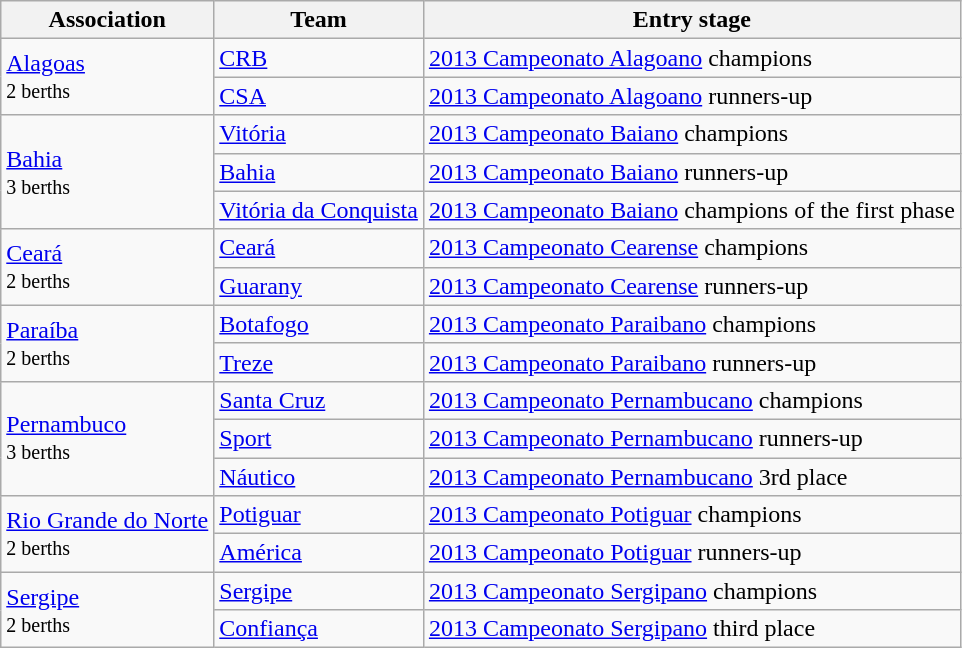<table class="wikitable">
<tr>
<th>Association</th>
<th>Team </th>
<th>Entry stage</th>
</tr>
<tr>
<td rowspan="2"> <a href='#'>Alagoas</a><br><small>2 berths</small></td>
<td><a href='#'>CRB</a></td>
<td><a href='#'>2013 Campeonato Alagoano</a> champions</td>
</tr>
<tr>
<td><a href='#'>CSA</a></td>
<td><a href='#'>2013 Campeonato Alagoano</a> runners-up</td>
</tr>
<tr>
<td rowspan="3"> <a href='#'>Bahia</a><br><small>3 berths</small></td>
<td><a href='#'>Vitória</a></td>
<td><a href='#'>2013 Campeonato Baiano</a> champions</td>
</tr>
<tr>
<td><a href='#'>Bahia</a></td>
<td><a href='#'>2013 Campeonato Baiano</a> runners-up</td>
</tr>
<tr>
<td><a href='#'>Vitória da Conquista</a></td>
<td><a href='#'>2013 Campeonato Baiano</a> champions of the first phase</td>
</tr>
<tr>
<td rowspan="2"> <a href='#'>Ceará</a><br><small>2 berths</small></td>
<td><a href='#'>Ceará</a></td>
<td><a href='#'>2013 Campeonato Cearense</a> champions</td>
</tr>
<tr>
<td><a href='#'>Guarany</a></td>
<td><a href='#'>2013 Campeonato Cearense</a> runners-up</td>
</tr>
<tr>
<td rowspan="2"> <a href='#'>Paraíba</a><br><small>2 berths</small></td>
<td><a href='#'>Botafogo</a></td>
<td><a href='#'>2013 Campeonato Paraibano</a> champions</td>
</tr>
<tr>
<td><a href='#'>Treze</a></td>
<td><a href='#'>2013 Campeonato Paraibano</a> runners-up</td>
</tr>
<tr>
<td rowspan="3"> <a href='#'>Pernambuco</a><br><small>3 berths</small></td>
<td><a href='#'>Santa Cruz</a></td>
<td><a href='#'>2013 Campeonato Pernambucano</a> champions</td>
</tr>
<tr>
<td><a href='#'>Sport</a></td>
<td><a href='#'>2013 Campeonato Pernambucano</a> runners-up</td>
</tr>
<tr>
<td><a href='#'>Náutico</a></td>
<td><a href='#'>2013 Campeonato Pernambucano</a> 3rd place</td>
</tr>
<tr>
<td rowspan="2"> <a href='#'>Rio Grande do Norte</a><br><small>2 berths</small></td>
<td><a href='#'>Potiguar</a></td>
<td><a href='#'>2013 Campeonato Potiguar</a> champions</td>
</tr>
<tr>
<td><a href='#'>América</a></td>
<td><a href='#'>2013 Campeonato Potiguar</a> runners-up</td>
</tr>
<tr>
<td rowspan="2"> <a href='#'>Sergipe</a><br><small>2 berths</small></td>
<td><a href='#'>Sergipe</a></td>
<td><a href='#'>2013 Campeonato Sergipano</a> champions</td>
</tr>
<tr>
<td><a href='#'>Confiança</a></td>
<td><a href='#'>2013 Campeonato Sergipano</a> third place</td>
</tr>
</table>
